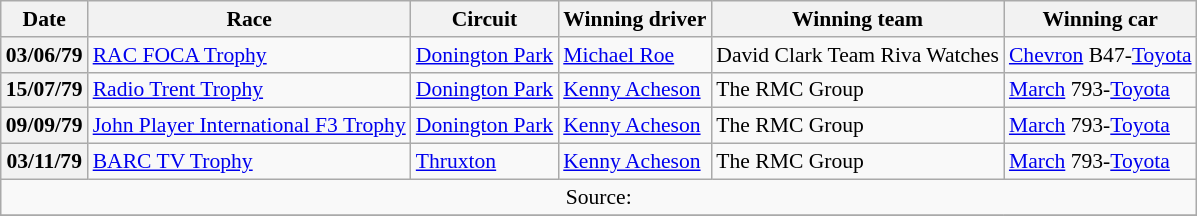<table class="wikitable" style="font-size: 90%;">
<tr>
<th>Date</th>
<th>Race</th>
<th>Circuit</th>
<th>Winning driver</th>
<th>Winning team</th>
<th>Winning car</th>
</tr>
<tr>
<th>03/06/79</th>
<td><a href='#'>RAC FOCA Trophy</a></td>
<td> <a href='#'>Donington Park</a></td>
<td> <a href='#'>Michael Roe</a></td>
<td>David Clark Team Riva Watches</td>
<td><a href='#'>Chevron</a> B47-<a href='#'>Toyota</a></td>
</tr>
<tr>
<th>15/07/79</th>
<td><a href='#'>Radio Trent Trophy</a></td>
<td> <a href='#'>Donington Park</a></td>
<td> <a href='#'>Kenny Acheson</a></td>
<td>The RMC Group</td>
<td><a href='#'>March</a> 793-<a href='#'>Toyota</a></td>
</tr>
<tr>
<th>09/09/79</th>
<td><a href='#'>John Player International F3 Trophy</a></td>
<td> <a href='#'>Donington Park</a></td>
<td> <a href='#'>Kenny Acheson</a></td>
<td>The RMC Group</td>
<td><a href='#'>March</a> 793-<a href='#'>Toyota</a></td>
</tr>
<tr>
<th>03/11/79</th>
<td><a href='#'>BARC TV Trophy</a></td>
<td> <a href='#'>Thruxton</a></td>
<td> <a href='#'>Kenny Acheson</a></td>
<td>The RMC Group</td>
<td><a href='#'>March</a> 793-<a href='#'>Toyota</a></td>
</tr>
<tr>
<td colspan=6 align=center>Source:</td>
</tr>
<tr>
</tr>
</table>
